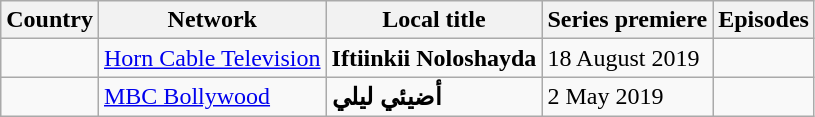<table class="sortable wikitable">
<tr>
<th>Country</th>
<th>Network</th>
<th>Local title</th>
<th>Series premiere</th>
<th>Episodes</th>
</tr>
<tr>
<td></td>
<td><a href='#'>Horn Cable Television</a></td>
<td><strong>Iftiinkii Noloshayda</strong></td>
<td>18 August 2019</td>
<td></td>
</tr>
<tr>
<td></td>
<td><a href='#'>MBC Bollywood</a></td>
<td><strong>أضيئي ليلي</strong></td>
<td>2 May 2019</td>
<td></td>
</tr>
</table>
